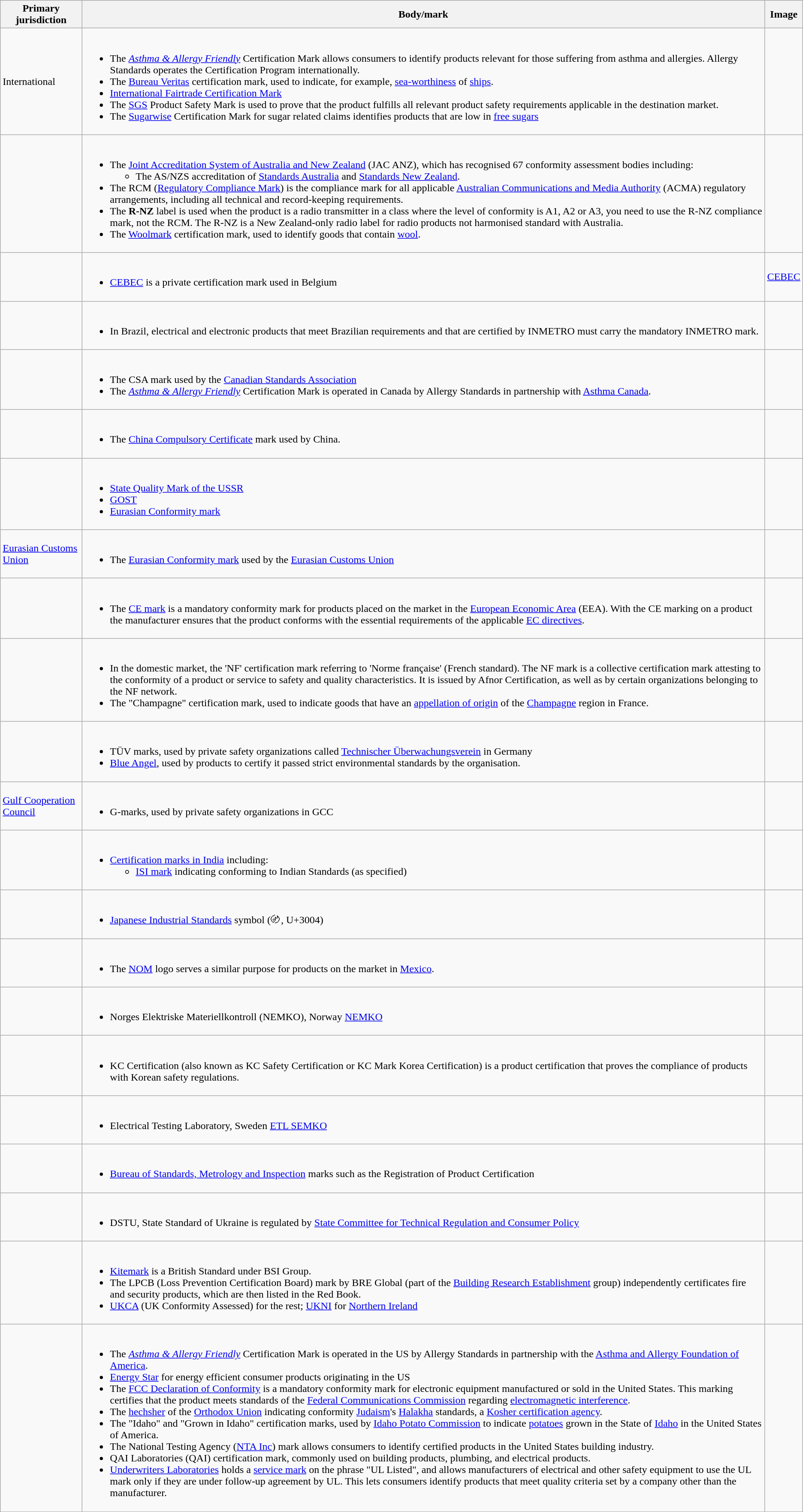<table class="wikitable">
<tr>
<th>Primary jurisdiction</th>
<th>Body/mark</th>
<th scope="col" style="width: 10px;">Image</th>
</tr>
<tr>
<td>International</td>
<td><br><ul><li>The <em><a href='#'>Asthma & Allergy Friendly</a></em> Certification Mark allows consumers to identify products relevant for those suffering from asthma and allergies. Allergy Standards operates the Certification Program internationally.</li><li>The <a href='#'>Bureau Veritas</a> certification mark, used to indicate, for example, <a href='#'>sea-worthiness</a> of <a href='#'>ships</a>.</li><li><a href='#'>International Fairtrade Certification Mark</a></li><li>The <a href='#'>SGS</a> Product Safety Mark is used to prove that the product fulfills all relevant product safety requirements applicable in the destination market.</li><li>The <a href='#'>Sugarwise</a> Certification Mark for sugar related claims identifies products that are low in <a href='#'>free sugars</a></li></ul></td>
<td></td>
</tr>
<tr>
<td><br></td>
<td><br><ul><li>The <a href='#'>Joint Accreditation System of Australia and New Zealand</a> (JAC ANZ), which has recognised 67 conformity assessment bodies including:<ul><li>The AS/NZS accreditation of <a href='#'>Standards Australia</a> and <a href='#'>Standards New Zealand</a>.</li></ul></li><li>The RCM (<a href='#'>Regulatory Compliance Mark</a>) is the compliance mark for all applicable <a href='#'>Australian Communications and Media Authority</a> (ACMA) regulatory arrangements, including all technical and record-keeping requirements.</li><li>The <strong>R-NZ</strong> label is used when the product is a radio transmitter in a class where the level of conformity is A1, A2 or A3, you need to use the R-NZ compliance mark, not the RCM. The R-NZ is a New Zealand-only radio label for radio products not harmonised standard with Australia.</li><li>The <a href='#'>Woolmark</a> certification mark, used to identify goods that contain <a href='#'>wool</a>.</li></ul></td>
<td></td>
</tr>
<tr>
<td></td>
<td><br><ul><li><a href='#'>CEBEC</a> is a private certification mark used in Belgium</li></ul></td>
<td> <a href='#'>CEBEC</a></td>
</tr>
<tr>
<td></td>
<td><br><ul><li>In Brazil, electrical and electronic products that meet Brazilian requirements and that are certified by INMETRO must carry the mandatory INMETRO mark.</li></ul></td>
<td></td>
</tr>
<tr>
<td></td>
<td><br><ul><li>The CSA mark used by the <a href='#'>Canadian Standards Association</a></li><li>The <em><a href='#'>Asthma & Allergy Friendly</a></em> Certification Mark is operated in Canada by Allergy Standards in partnership with <a href='#'>Asthma Canada</a>.</li></ul></td>
<td></td>
</tr>
<tr>
<td></td>
<td><br><ul><li>The <a href='#'>China Compulsory Certificate</a> mark used by China.</li></ul></td>
<td></td>
</tr>
<tr>
<td></td>
<td><br><ul><li><a href='#'>State Quality Mark of the USSR</a></li><li><a href='#'>GOST</a></li><li><a href='#'>Eurasian Conformity mark</a></li></ul></td>
<td></td>
</tr>
<tr>
<td><a href='#'>Eurasian Customs Union</a></td>
<td><br><ul><li>The <a href='#'>Eurasian Conformity mark</a> used by the <a href='#'>Eurasian Customs Union</a></li></ul></td>
<td></td>
</tr>
<tr>
<td></td>
<td><br><ul><li>The <a href='#'>CE mark</a> is a mandatory conformity mark for products placed on the market in the <a href='#'>European Economic Area</a> (EEA). With the CE marking on a product the manufacturer ensures that the product conforms with the essential requirements of the applicable <a href='#'>EC directives</a>.</li></ul></td>
<td></td>
</tr>
<tr>
<td></td>
<td><br><ul><li>In the domestic market, the 'NF' certification mark referring to 'Norme française' (French standard). The NF mark is a collective certification mark attesting to the conformity of a product or service to safety and quality characteristics. It is issued by Afnor Certification, as well as by certain organizations belonging to the NF network.</li><li>The "Champagne" certification mark, used to indicate goods that have an <a href='#'>appellation of origin</a> of the <a href='#'>Champagne</a> region in France.</li></ul></td>
<td></td>
</tr>
<tr>
<td></td>
<td><br><ul><li>TÜV marks, used by private safety organizations called <a href='#'>Technischer Überwachungsverein</a> in Germany</li><li><a href='#'>Blue Angel</a>, used by products to certify it passed strict environmental standards by the organisation.</li></ul></td>
<td></td>
</tr>
<tr>
<td> <a href='#'>Gulf Cooperation Council</a></td>
<td><br><ul><li>G-marks, used by private safety organizations in GCC</li></ul></td>
<td></td>
</tr>
<tr>
<td></td>
<td><br><ul><li><a href='#'>Certification marks in India</a> including:<ul><li><a href='#'>ISI mark</a> indicating conforming to Indian Standards (as specified)</li></ul></li></ul></td>
<td></td>
</tr>
<tr>
<td></td>
<td><br><ul><li><a href='#'>Japanese Industrial Standards</a> symbol (〄, U+3004)</li></ul></td>
<td></td>
</tr>
<tr>
<td></td>
<td><br><ul><li>The <a href='#'>NOM</a> logo serves a similar purpose for products on the market in <a href='#'>Mexico</a>.</li></ul></td>
<td></td>
</tr>
<tr>
<td></td>
<td><br><ul><li>Norges Elektriske Materiellkontroll (NEMKO), Norway <a href='#'>NEMKO</a></li></ul></td>
<td></td>
</tr>
<tr>
<td></td>
<td><br><ul><li>KC Certification (also known as KC Safety Certification or KC Mark Korea Certification) is a product certification that proves the compliance of products with Korean safety regulations.</li></ul></td>
<td></td>
</tr>
<tr>
<td></td>
<td><br><ul><li>Electrical Testing Laboratory, Sweden <a href='#'>ETL SEMKO</a></li></ul></td>
<td></td>
</tr>
<tr>
<td></td>
<td><br><ul><li><a href='#'>Bureau of Standards, Metrology and Inspection</a> marks such as the Registration of Product Certification</li></ul></td>
<td></td>
</tr>
<tr>
<td></td>
<td><br><ul><li>DSTU, State Standard of Ukraine is regulated by <a href='#'>State Committee for Technical Regulation and Consumer Policy</a></li></ul></td>
<td></td>
</tr>
<tr>
<td></td>
<td><br><ul><li><a href='#'>Kitemark</a> is a British Standard under BSI Group.</li><li>The LPCB (Loss Prevention Certification Board) mark by BRE Global (part of the <a href='#'>Building Research Establishment</a> group) independently certificates fire and security products, which are then listed in the Red Book.</li><li><a href='#'>UKCA</a> (UK Conformity Assessed) for the rest; <a href='#'>UKNI</a> for <a href='#'>Northern Ireland</a></li></ul></td>
<td></td>
</tr>
<tr>
<td></td>
<td><br><ul><li>The <em><a href='#'>Asthma & Allergy Friendly</a></em> Certification Mark is operated in the US by Allergy Standards in partnership with the <a href='#'>Asthma and Allergy Foundation of America</a>.</li><li><a href='#'>Energy Star</a> for energy efficient consumer products originating in the US</li><li>The <a href='#'>FCC Declaration of Conformity</a> is a mandatory conformity mark for electronic equipment manufactured or sold in the United States. This marking certifies that the product meets standards of the <a href='#'>Federal Communications Commission</a> regarding <a href='#'>electromagnetic interference</a>.</li><li>The <a href='#'>hechsher</a> of the <a href='#'>Orthodox Union</a> indicating conformity <a href='#'>Judaism</a>'s <a href='#'>Halakha</a> standards, a <a href='#'>Kosher certification agency</a>.</li><li>The "Idaho" and "Grown in Idaho" certification marks, used by <a href='#'>Idaho Potato Commission</a> to indicate <a href='#'>potatoes</a> grown in the State of <a href='#'>Idaho</a> in the United States of America.</li><li>The National Testing Agency (<a href='#'>NTA Inc</a>) mark allows consumers to identify certified products in the United States building industry.</li><li>QAI Laboratories (QAI) certification mark, commonly used on building products, plumbing, and electrical products.</li><li><a href='#'>Underwriters Laboratories</a> holds a <a href='#'>service mark</a> on the phrase "UL Listed", and allows manufacturers of electrical and other safety equipment to use the UL mark only if they are under follow-up agreement by UL. This lets consumers identify products that meet quality criteria set by a company other than the manufacturer.</li></ul></td>
<td></td>
</tr>
</table>
